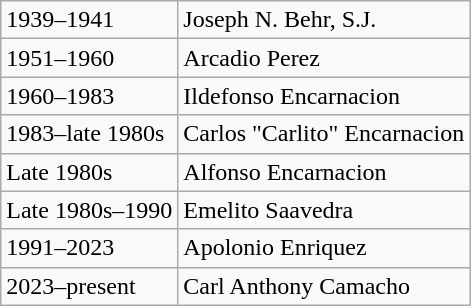<table class="wikitable">
<tr>
<td>1939–1941</td>
<td>Joseph N. Behr, S.J.</td>
</tr>
<tr>
<td>1951–1960</td>
<td>Arcadio Perez</td>
</tr>
<tr>
<td>1960–1983</td>
<td>Ildefonso Encarnacion</td>
</tr>
<tr>
<td>1983–late 1980s</td>
<td>Carlos "Carlito" Encarnacion</td>
</tr>
<tr>
<td>Late 1980s</td>
<td>Alfonso Encarnacion</td>
</tr>
<tr>
<td>Late 1980s–1990</td>
<td>Emelito Saavedra</td>
</tr>
<tr>
<td>1991–2023</td>
<td>Apolonio Enriquez</td>
</tr>
<tr>
<td>2023–present</td>
<td>Carl Anthony Camacho</td>
</tr>
</table>
